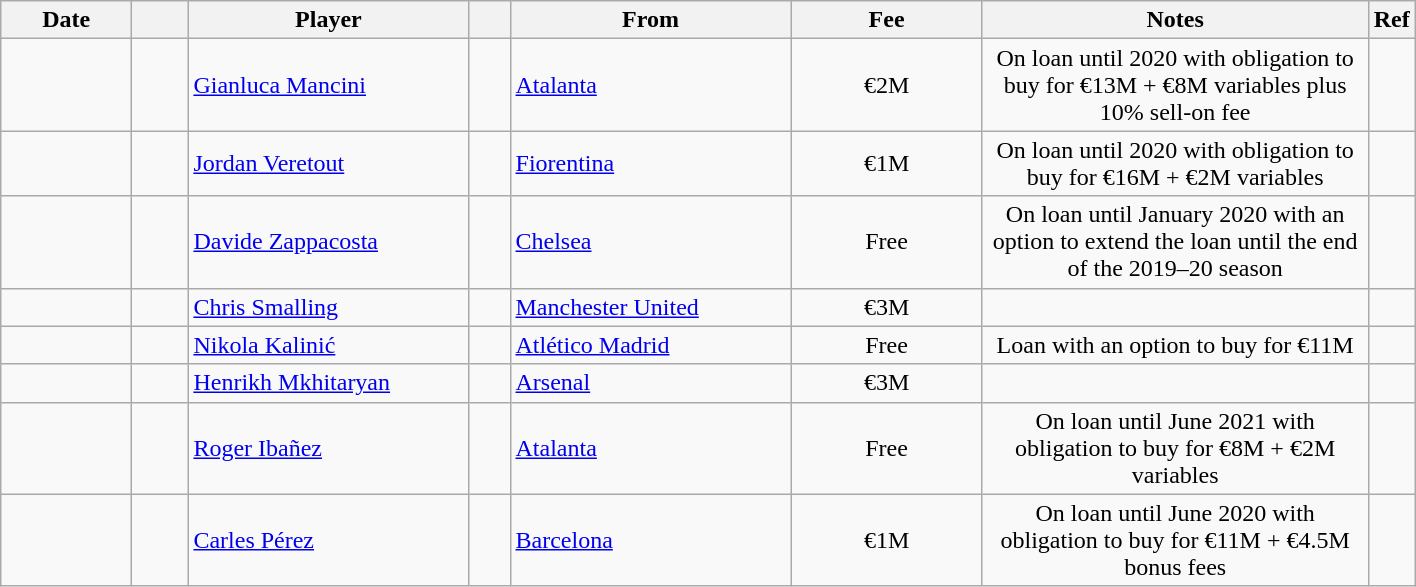<table class="wikitable sortable">
<tr>
<th style="width:80px;">Date</th>
<th style="width:30px;"></th>
<th style="width:180px;">Player</th>
<th style="width:20px;"></th>
<th style="width:180px;">From</th>
<th style="width:120px;" class="unsortable">Fee</th>
<th style="width:250px;" class="unsortable">Notes</th>
<th style="width:20px;">Ref</th>
</tr>
<tr>
<td></td>
<td align=center></td>
<td> <a href='#'>Gianluca Mancini</a></td>
<td align=center></td>
<td> <a href='#'>Atalanta</a></td>
<td align=center>€2M</td>
<td align=center>On loan until 2020 with obligation to buy for €13M + €8M variables plus 10% sell-on fee</td>
<td></td>
</tr>
<tr>
<td></td>
<td align=center></td>
<td> <a href='#'>Jordan Veretout</a></td>
<td align=center></td>
<td> <a href='#'>Fiorentina</a></td>
<td align=center>€1M</td>
<td align=center>On loan until 2020 with obligation to buy for €16M + €2M variables</td>
<td></td>
</tr>
<tr>
<td></td>
<td align=center></td>
<td> <a href='#'>Davide Zappacosta</a></td>
<td align=center></td>
<td> <a href='#'>Chelsea</a></td>
<td align=center>Free</td>
<td align=center>On loan until January 2020 with an option to extend the loan until the end of the 2019–20 season</td>
<td></td>
</tr>
<tr>
<td></td>
<td align=center></td>
<td> <a href='#'>Chris Smalling</a></td>
<td align=center></td>
<td> <a href='#'>Manchester United</a></td>
<td align=center>€3M</td>
<td align=center></td>
<td></td>
</tr>
<tr>
<td></td>
<td align=center></td>
<td> <a href='#'>Nikola Kalinić</a></td>
<td align=center></td>
<td> <a href='#'>Atlético Madrid</a></td>
<td align=center>Free</td>
<td align=center>Loan with an option to buy for €11M</td>
<td></td>
</tr>
<tr>
<td></td>
<td align=center></td>
<td> <a href='#'>Henrikh Mkhitaryan</a></td>
<td align=center></td>
<td> <a href='#'>Arsenal</a></td>
<td align=center>€3M</td>
<td align=center></td>
<td></td>
</tr>
<tr>
<td></td>
<td align=center></td>
<td> <a href='#'>Roger Ibañez</a></td>
<td align=center></td>
<td> <a href='#'>Atalanta</a></td>
<td align=center>Free</td>
<td align=center>On loan until June 2021 with obligation to buy for €8M + €2M variables</td>
<td></td>
</tr>
<tr>
<td></td>
<td align=center></td>
<td> <a href='#'>Carles Pérez</a></td>
<td align=center></td>
<td> <a href='#'>Barcelona</a></td>
<td align=center>€1M</td>
<td align=center>On loan until June 2020 with obligation to buy for €11M + €4.5M bonus fees</td>
<td></td>
</tr>
</table>
